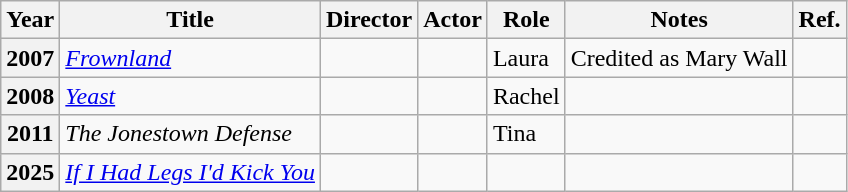<table class="wikitable sortable plainrowheaders">
<tr>
<th scope="col">Year</th>
<th scope="col">Title</th>
<th scope="col">Director</th>
<th scope="col">Actor</th>
<th scope="col">Role</th>
<th scope="col">Notes</th>
<th scope="col" class="unsortable">Ref.</th>
</tr>
<tr>
<th scope="row">2007</th>
<td><em><a href='#'>Frownland</a></em></td>
<td></td>
<td></td>
<td>Laura</td>
<td>Credited as Mary Wall</td>
<td align="center"></td>
</tr>
<tr>
<th scope="row">2008</th>
<td><em><a href='#'>Yeast</a></em></td>
<td></td>
<td></td>
<td>Rachel</td>
<td></td>
<td align="center"></td>
</tr>
<tr>
<th scope="row">2011</th>
<td><em>The Jonestown Defense</em></td>
<td></td>
<td></td>
<td>Tina</td>
<td></td>
<td align="center"></td>
</tr>
<tr>
<th scope="row">2025</th>
<td><em><a href='#'>If I Had Legs I'd Kick You</a></em></td>
<td></td>
<td></td>
<td></td>
<td></td>
<td align="center"></td>
</tr>
</table>
